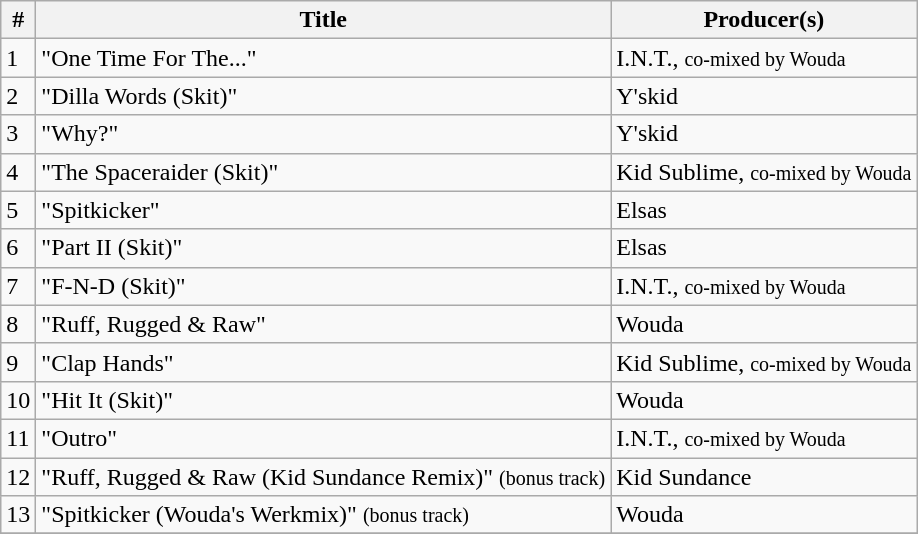<table class="wikitable">
<tr>
<th align="center">#</th>
<th align="center">Title</th>
<th align="center">Producer(s)</th>
</tr>
<tr>
<td>1</td>
<td>"One Time For The..."</td>
<td>I.N.T., <small>co-mixed by Wouda</small></td>
</tr>
<tr>
<td>2</td>
<td>"Dilla Words (Skit)"</td>
<td>Y'skid</td>
</tr>
<tr>
<td>3</td>
<td>"Why?"</td>
<td>Y'skid</td>
</tr>
<tr>
<td>4</td>
<td>"The Spaceraider (Skit)"</td>
<td>Kid Sublime, <small>co-mixed by Wouda</small></td>
</tr>
<tr>
<td>5</td>
<td>"Spitkicker"</td>
<td>Elsas</td>
</tr>
<tr>
<td>6</td>
<td>"Part II (Skit)"</td>
<td>Elsas</td>
</tr>
<tr>
<td>7</td>
<td>"F-N-D (Skit)"</td>
<td>I.N.T., <small>co-mixed by Wouda</small></td>
</tr>
<tr>
<td>8</td>
<td>"Ruff, Rugged & Raw"</td>
<td>Wouda</td>
</tr>
<tr>
<td>9</td>
<td>"Clap Hands"</td>
<td>Kid Sublime, <small>co-mixed by Wouda</small></td>
</tr>
<tr>
<td>10</td>
<td>"Hit It (Skit)"</td>
<td>Wouda</td>
</tr>
<tr>
<td>11</td>
<td>"Outro"</td>
<td>I.N.T., <small>co-mixed by Wouda</small></td>
</tr>
<tr>
<td>12</td>
<td>"Ruff, Rugged & Raw (Kid Sundance Remix)" <small>(bonus track)</small></td>
<td>Kid Sundance</td>
</tr>
<tr>
<td>13</td>
<td>"Spitkicker (Wouda's Werkmix)" <small>(bonus track)</small></td>
<td>Wouda</td>
</tr>
<tr>
</tr>
</table>
